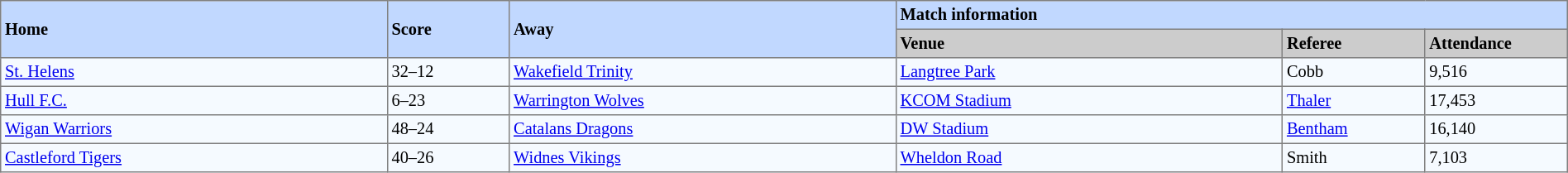<table border=1 style="border-collapse:collapse; font-size:85%; text-align:left;" cellpadding=3 cellspacing=0 width=100%>
<tr bgcolor=#C1D8FF>
<th rowspan=2 width=19%>Home</th>
<th rowspan=2 width=6%>Score</th>
<th rowspan=2 width=19%>Away</th>
<th colspan=6>Match information</th>
</tr>
<tr bgcolor=#CCCCCC>
<th width=19%>Venue</th>
<th width=7%>Referee</th>
<th width=7%>Attendance</th>
</tr>
<tr bgcolor=#F5FAFF>
<td align=left> <a href='#'>St. Helens</a></td>
<td>32–12</td>
<td align=left> <a href='#'>Wakefield Trinity</a></td>
<td><a href='#'>Langtree Park</a></td>
<td Joe Cobb>Cobb</td>
<td>9,516</td>
</tr>
<tr bgcolor=#F5FAFF>
<td align=left> <a href='#'>Hull F.C.</a></td>
<td>6–23</td>
<td align=left><a href='#'>Warrington Wolves</a></td>
<td><a href='#'>KCOM Stadium</a></td>
<td><a href='#'>Thaler</a></td>
<td>17,453</td>
</tr>
<tr bgcolor=#F5FAFF>
<td align=left> <a href='#'>Wigan Warriors</a></td>
<td>48–24</td>
<td align=left><a href='#'>Catalans Dragons</a></td>
<td><a href='#'>DW Stadium</a></td>
<td><a href='#'>Bentham</a></td>
<td>16,140</td>
</tr>
<tr bgcolor=#F5FAFF>
<td align=left><a href='#'>Castleford Tigers</a></td>
<td>40–26</td>
<td align=left> <a href='#'>Widnes Vikings</a></td>
<td><a href='#'>Wheldon Road</a></td>
<td Jack Smith>Smith</td>
<td>7,103</td>
</tr>
</table>
